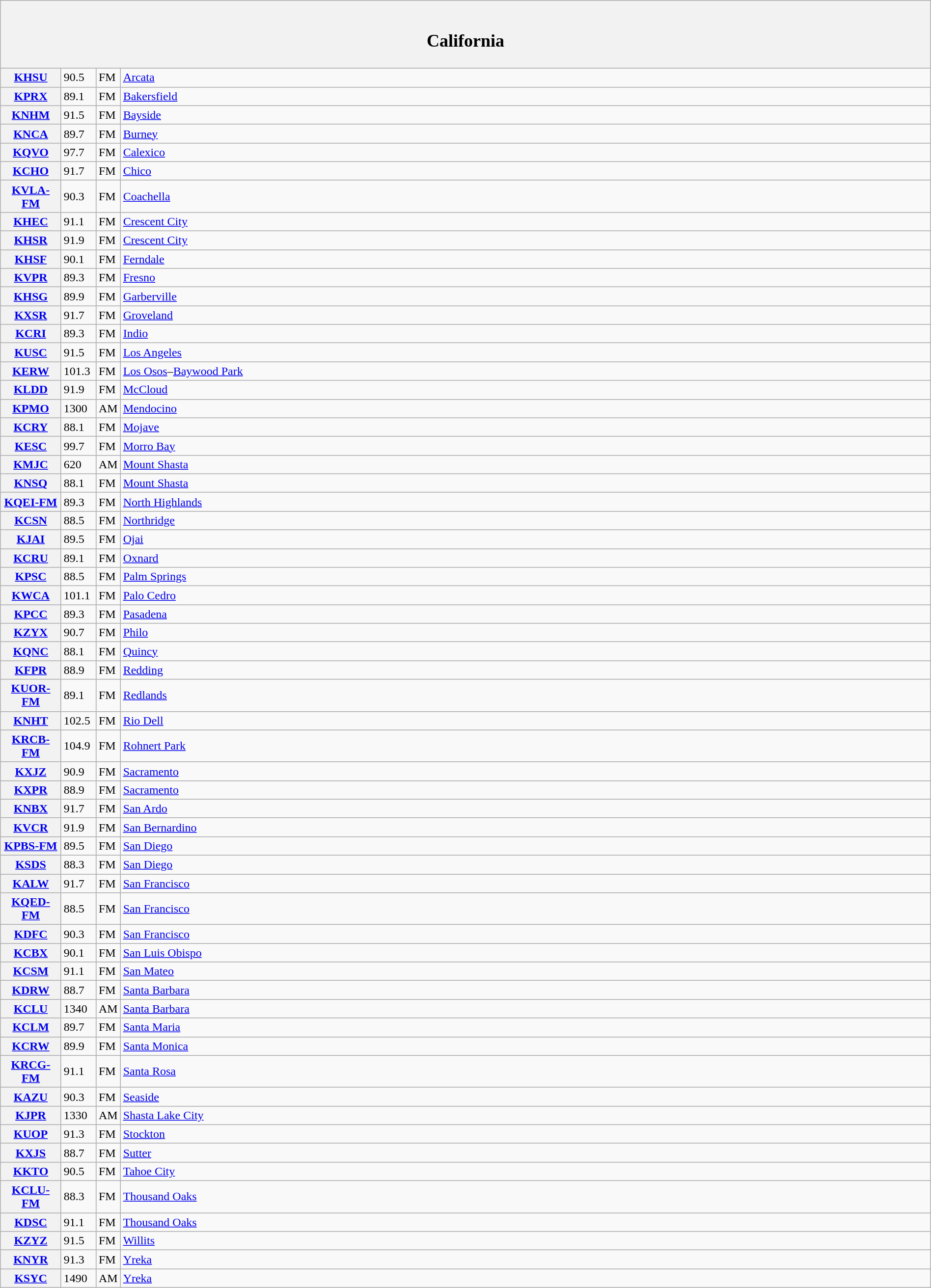<table class="wikitable mw-collapsible" style="width:100%">
<tr>
<th scope="col" colspan="4"><br><h2>California</h2></th>
</tr>
<tr>
<th scope="row" style="width: 75px;"><a href='#'>KHSU</a></th>
<td style="width: 40px;">90.5</td>
<td style="width: 21px;">FM</td>
<td><a href='#'>Arcata</a></td>
</tr>
<tr>
<th scope="row"><a href='#'>KPRX</a></th>
<td>89.1</td>
<td>FM</td>
<td><a href='#'>Bakersfield</a></td>
</tr>
<tr>
<th scope="row"><a href='#'>KNHM</a></th>
<td>91.5</td>
<td>FM</td>
<td><a href='#'>Bayside</a></td>
</tr>
<tr>
<th scope="row"><a href='#'>KNCA</a></th>
<td>89.7</td>
<td>FM</td>
<td><a href='#'>Burney</a></td>
</tr>
<tr>
<th scope="row"><a href='#'>KQVO</a></th>
<td>97.7</td>
<td>FM</td>
<td><a href='#'>Calexico</a></td>
</tr>
<tr>
<th scope="row"><a href='#'>KCHO</a></th>
<td>91.7</td>
<td>FM</td>
<td><a href='#'>Chico</a></td>
</tr>
<tr>
<th scope="row"><a href='#'>KVLA-FM</a></th>
<td>90.3</td>
<td>FM</td>
<td><a href='#'>Coachella</a></td>
</tr>
<tr>
<th scope="row"><a href='#'>KHEC</a></th>
<td>91.1</td>
<td>FM</td>
<td><a href='#'>Crescent City</a></td>
</tr>
<tr>
<th scope="row"><a href='#'>KHSR</a></th>
<td>91.9</td>
<td>FM</td>
<td><a href='#'>Crescent City</a></td>
</tr>
<tr>
<th scope="row"><a href='#'>KHSF</a></th>
<td>90.1</td>
<td>FM</td>
<td><a href='#'>Ferndale</a></td>
</tr>
<tr>
<th scope="row"><a href='#'>KVPR</a></th>
<td>89.3</td>
<td>FM</td>
<td><a href='#'>Fresno</a></td>
</tr>
<tr>
<th scope="row"><a href='#'>KHSG</a></th>
<td>89.9</td>
<td>FM</td>
<td><a href='#'>Garberville</a></td>
</tr>
<tr>
<th scope="row"><a href='#'>KXSR</a></th>
<td>91.7</td>
<td>FM</td>
<td><a href='#'>Groveland</a></td>
</tr>
<tr>
<th scope="row"><a href='#'>KCRI</a></th>
<td>89.3</td>
<td>FM</td>
<td><a href='#'>Indio</a></td>
</tr>
<tr>
<th scope="row"><a href='#'>KUSC</a></th>
<td>91.5</td>
<td>FM</td>
<td><a href='#'>Los Angeles</a></td>
</tr>
<tr>
<th scope="row"><a href='#'>KERW</a></th>
<td>101.3</td>
<td>FM</td>
<td><a href='#'>Los Osos</a>–<a href='#'>Baywood Park</a></td>
</tr>
<tr>
<th scope="row"><a href='#'>KLDD</a></th>
<td>91.9</td>
<td>FM</td>
<td><a href='#'>McCloud</a></td>
</tr>
<tr>
<th scope="row"><a href='#'>KPMO</a></th>
<td>1300</td>
<td>AM</td>
<td><a href='#'>Mendocino</a></td>
</tr>
<tr>
<th scope="row"><a href='#'>KCRY</a></th>
<td>88.1</td>
<td>FM</td>
<td><a href='#'>Mojave</a></td>
</tr>
<tr>
<th scope="row"><a href='#'>KESC</a></th>
<td>99.7</td>
<td>FM</td>
<td><a href='#'>Morro Bay</a></td>
</tr>
<tr>
<th scope="row"><a href='#'>KMJC</a></th>
<td>620</td>
<td>AM</td>
<td><a href='#'>Mount Shasta</a></td>
</tr>
<tr>
<th scope="row"><a href='#'>KNSQ</a></th>
<td>88.1</td>
<td>FM</td>
<td><a href='#'>Mount Shasta</a></td>
</tr>
<tr>
<th scope="row"><a href='#'>KQEI-FM</a></th>
<td>89.3</td>
<td>FM</td>
<td><a href='#'>North Highlands</a></td>
</tr>
<tr>
<th scope="row"><a href='#'>KCSN</a></th>
<td>88.5</td>
<td>FM</td>
<td><a href='#'>Northridge</a></td>
</tr>
<tr>
<th scope="row"><a href='#'>KJAI</a></th>
<td>89.5</td>
<td>FM</td>
<td><a href='#'>Ojai</a></td>
</tr>
<tr>
<th scope="row"><a href='#'>KCRU</a></th>
<td>89.1</td>
<td>FM</td>
<td><a href='#'>Oxnard</a></td>
</tr>
<tr>
<th scope="row"><a href='#'>KPSC</a></th>
<td>88.5</td>
<td>FM</td>
<td><a href='#'>Palm Springs</a></td>
</tr>
<tr>
<th scope="row"><a href='#'>KWCA</a></th>
<td>101.1</td>
<td>FM</td>
<td><a href='#'>Palo Cedro</a></td>
</tr>
<tr>
<th scope="row"><a href='#'>KPCC</a></th>
<td>89.3</td>
<td>FM</td>
<td><a href='#'>Pasadena</a></td>
</tr>
<tr>
<th scope="row"><a href='#'>KZYX</a></th>
<td>90.7</td>
<td>FM</td>
<td><a href='#'>Philo</a></td>
</tr>
<tr>
<th scope="row"><a href='#'>KQNC</a></th>
<td>88.1</td>
<td>FM</td>
<td><a href='#'>Quincy</a></td>
</tr>
<tr>
<th scope="row"><a href='#'>KFPR</a></th>
<td>88.9</td>
<td>FM</td>
<td><a href='#'>Redding</a></td>
</tr>
<tr>
<th scope="row"><a href='#'>KUOR-FM</a></th>
<td>89.1</td>
<td>FM</td>
<td><a href='#'>Redlands</a></td>
</tr>
<tr>
<th scope="row"><a href='#'>KNHT</a></th>
<td>102.5</td>
<td>FM</td>
<td><a href='#'>Rio Dell</a></td>
</tr>
<tr>
<th scope="row"><a href='#'>KRCB-FM</a></th>
<td>104.9</td>
<td>FM</td>
<td><a href='#'>Rohnert Park</a></td>
</tr>
<tr>
<th scope="row"><a href='#'>KXJZ</a></th>
<td>90.9</td>
<td>FM</td>
<td><a href='#'>Sacramento</a></td>
</tr>
<tr>
<th scope="row"><a href='#'>KXPR</a></th>
<td>88.9</td>
<td>FM</td>
<td><a href='#'>Sacramento</a></td>
</tr>
<tr>
<th scope="row"><a href='#'>KNBX</a></th>
<td>91.7</td>
<td>FM</td>
<td><a href='#'>San Ardo</a></td>
</tr>
<tr>
<th scope="row"><a href='#'>KVCR</a></th>
<td>91.9</td>
<td>FM</td>
<td><a href='#'>San Bernardino</a></td>
</tr>
<tr>
<th scope="row"><a href='#'>KPBS-FM</a></th>
<td>89.5</td>
<td>FM</td>
<td><a href='#'>San Diego</a></td>
</tr>
<tr>
<th scope="row"><a href='#'>KSDS</a></th>
<td>88.3</td>
<td>FM</td>
<td><a href='#'>San Diego</a></td>
</tr>
<tr>
<th scope="row"><a href='#'>KALW</a></th>
<td>91.7</td>
<td>FM</td>
<td><a href='#'>San Francisco</a></td>
</tr>
<tr>
<th scope="row"><a href='#'>KQED-FM</a></th>
<td>88.5</td>
<td>FM</td>
<td><a href='#'>San Francisco</a></td>
</tr>
<tr>
<th scope="row"><a href='#'>KDFC</a></th>
<td>90.3</td>
<td>FM</td>
<td><a href='#'>San Francisco</a></td>
</tr>
<tr>
<th scope="row"><a href='#'>KCBX</a></th>
<td>90.1</td>
<td>FM</td>
<td><a href='#'>San Luis Obispo</a></td>
</tr>
<tr>
<th scope="row"><a href='#'>KCSM</a></th>
<td>91.1</td>
<td>FM</td>
<td><a href='#'>San Mateo</a></td>
</tr>
<tr>
<th scope="row"><a href='#'>KDRW</a></th>
<td>88.7</td>
<td>FM</td>
<td><a href='#'>Santa Barbara</a></td>
</tr>
<tr>
<th scope="row"><a href='#'>KCLU</a></th>
<td>1340</td>
<td>AM</td>
<td><a href='#'>Santa Barbara</a></td>
</tr>
<tr>
<th scope="row"><a href='#'>KCLM</a></th>
<td>89.7</td>
<td>FM</td>
<td><a href='#'>Santa Maria</a></td>
</tr>
<tr>
<th scope="row"><a href='#'>KCRW</a></th>
<td>89.9</td>
<td>FM</td>
<td><a href='#'>Santa Monica</a></td>
</tr>
<tr>
<th scope="row"><a href='#'>KRCG-FM</a></th>
<td>91.1</td>
<td>FM</td>
<td><a href='#'>Santa Rosa</a></td>
</tr>
<tr>
<th scope="row"><a href='#'>KAZU</a></th>
<td>90.3</td>
<td>FM</td>
<td><a href='#'>Seaside</a></td>
</tr>
<tr>
<th scope="row"><a href='#'>KJPR</a></th>
<td>1330</td>
<td>AM</td>
<td><a href='#'>Shasta Lake City</a></td>
</tr>
<tr>
<th scope="row"><a href='#'>KUOP</a></th>
<td>91.3</td>
<td>FM</td>
<td><a href='#'>Stockton</a></td>
</tr>
<tr>
<th scope="row"><a href='#'>KXJS</a></th>
<td>88.7</td>
<td>FM</td>
<td><a href='#'>Sutter</a></td>
</tr>
<tr>
<th scope="row"><a href='#'>KKTO</a></th>
<td>90.5</td>
<td>FM</td>
<td><a href='#'>Tahoe City</a></td>
</tr>
<tr>
<th scope="row"><a href='#'>KCLU-FM</a></th>
<td>88.3</td>
<td>FM</td>
<td><a href='#'>Thousand Oaks</a></td>
</tr>
<tr>
<th scope="row"><a href='#'>KDSC</a></th>
<td>91.1</td>
<td>FM</td>
<td><a href='#'>Thousand Oaks</a></td>
</tr>
<tr>
<th scope="row"><a href='#'>KZYZ</a></th>
<td>91.5</td>
<td>FM</td>
<td><a href='#'>Willits</a></td>
</tr>
<tr>
<th scope="row"><a href='#'>KNYR</a></th>
<td>91.3</td>
<td>FM</td>
<td><a href='#'>Yreka</a></td>
</tr>
<tr>
<th scope="row"><a href='#'>KSYC</a></th>
<td>1490</td>
<td>AM</td>
<td><a href='#'>Yreka</a></td>
</tr>
</table>
